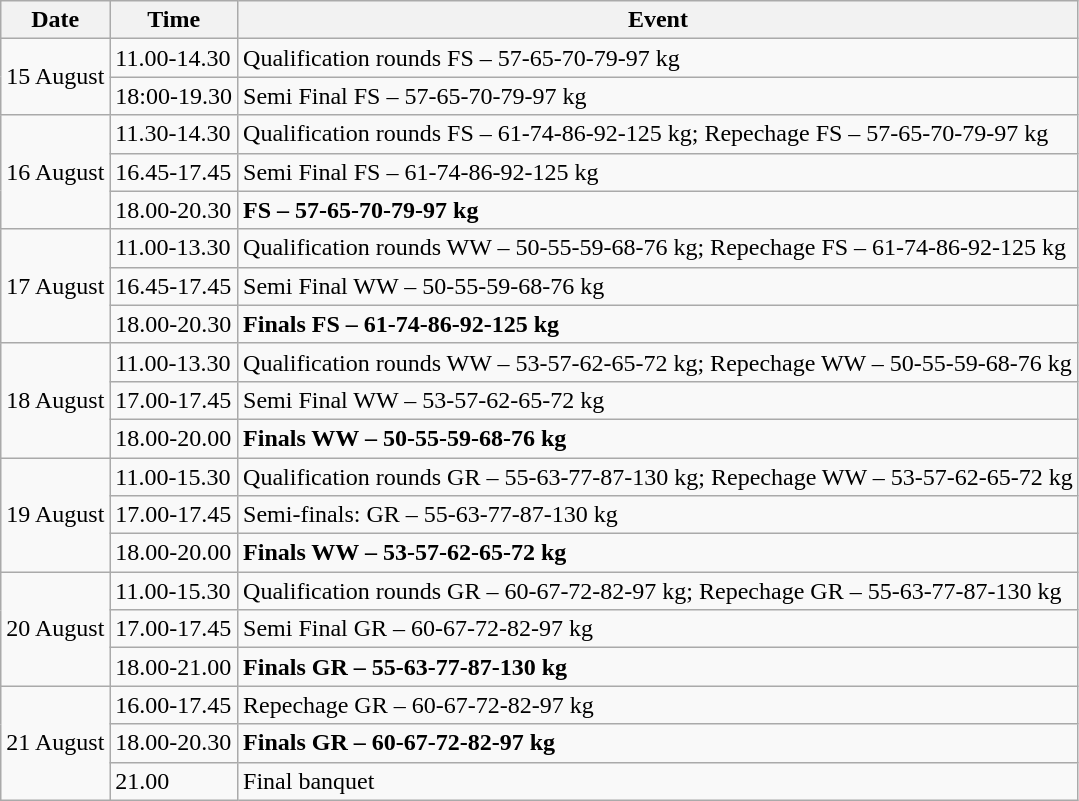<table class=wikitable>
<tr>
<th>Date</th>
<th>Time</th>
<th>Event</th>
</tr>
<tr>
<td rowspan="2">15 August</td>
<td>11.00-14.30</td>
<td>Qualification rounds FS – 57-65-70-79-97 kg</td>
</tr>
<tr>
<td>18:00-19.30</td>
<td>Semi Final FS – 57-65-70-79-97 kg</td>
</tr>
<tr>
<td rowspan="3">16 August</td>
<td>11.30-14.30</td>
<td>Qualification rounds FS – 61-74-86-92-125 kg; Repechage FS – 57-65-70-79-97 kg</td>
</tr>
<tr>
<td>16.45-17.45</td>
<td>Semi Final FS – 61-74-86-92-125 kg</td>
</tr>
<tr>
<td>18.00-20.30</td>
<td><strong>FS – 57-65-70-79-97 kg</strong></td>
</tr>
<tr>
<td rowspan="3">17 August</td>
<td>11.00-13.30</td>
<td>Qualification rounds WW – 50-55-59-68-76 kg; Repechage FS – 61-74-86-92-125 kg</td>
</tr>
<tr>
<td>16.45-17.45</td>
<td>Semi Final WW – 50-55-59-68-76 kg</td>
</tr>
<tr>
<td>18.00-20.30</td>
<td><strong>Finals FS – 61-74-86-92-125 kg</strong></td>
</tr>
<tr>
<td rowspan="3">18 August</td>
<td>11.00-13.30</td>
<td>Qualification rounds WW – 53-57-62-65-72 kg; Repechage WW – 50-55-59-68-76 kg</td>
</tr>
<tr>
<td>17.00-17.45</td>
<td>Semi Final WW – 53-57-62-65-72 kg</td>
</tr>
<tr>
<td>18.00-20.00</td>
<td><strong>Finals WW – 50-55-59-68-76 kg</strong></td>
</tr>
<tr>
<td rowspan="3">19 August</td>
<td>11.00-15.30</td>
<td>Qualification rounds GR – 55-63-77-87-130 kg; Repechage WW – 53-57-62-65-72 kg</td>
</tr>
<tr>
<td>17.00-17.45</td>
<td>Semi-finals: GR – 55-63-77-87-130 kg</td>
</tr>
<tr>
<td>18.00-20.00</td>
<td><strong>Finals WW – 53-57-62-65-72 kg</strong></td>
</tr>
<tr>
<td rowspan="3">20 August</td>
<td>11.00-15.30</td>
<td>Qualification rounds GR – 60-67-72-82-97 kg; Repechage GR – 55-63-77-87-130 kg</td>
</tr>
<tr>
<td>17.00-17.45</td>
<td>Semi Final GR – 60-67-72-82-97 kg</td>
</tr>
<tr>
<td>18.00-21.00</td>
<td><strong>Finals GR – 55-63-77-87-130 kg</strong></td>
</tr>
<tr>
<td rowspan="3">21 August</td>
<td>16.00-17.45</td>
<td>Repechage GR – 60-67-72-82-97 kg</td>
</tr>
<tr>
<td>18.00-20.30</td>
<td><strong>Finals GR – 60-67-72-82-97 kg</strong></td>
</tr>
<tr>
<td>21.00</td>
<td>Final banquet</td>
</tr>
</table>
